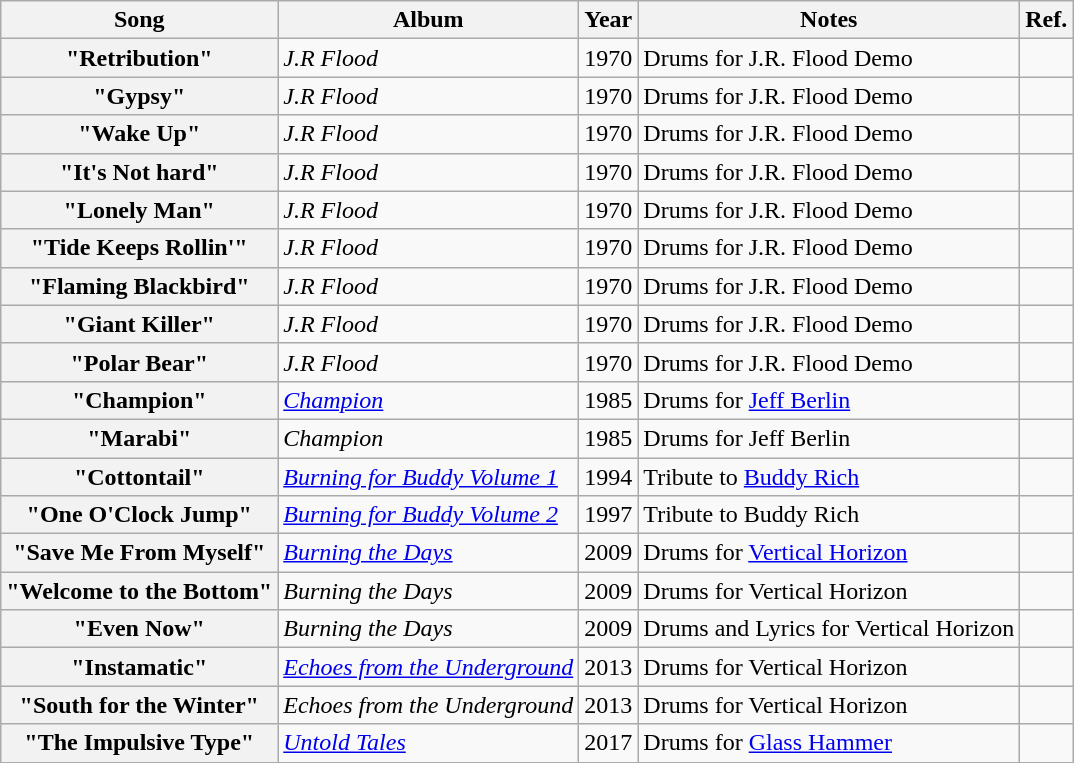<table class="wikitable sortable plainrowheaders" style="text-align:left;">
<tr>
<th scope="col">Song</th>
<th scope="col">Album</th>
<th scope="col">Year</th>
<th scope="col" class="unsortable">Notes</th>
<th scope="col" class="unsortable">Ref.</th>
</tr>
<tr>
<th scope="row">"Retribution"</th>
<td><em>J.R Flood</em></td>
<td>1970</td>
<td>Drums for J.R. Flood Demo</td>
<td></td>
</tr>
<tr>
<th scope="row">"Gypsy"</th>
<td><em>J.R Flood</em></td>
<td>1970</td>
<td>Drums for J.R. Flood Demo</td>
<td></td>
</tr>
<tr>
<th scope="row">"Wake Up"</th>
<td><em>J.R Flood</em></td>
<td>1970</td>
<td>Drums for J.R. Flood Demo</td>
<td></td>
</tr>
<tr>
<th scope="row">"It's Not hard"</th>
<td><em>J.R Flood</em></td>
<td>1970</td>
<td>Drums for J.R. Flood Demo</td>
<td></td>
</tr>
<tr>
<th scope="row">"Lonely Man"</th>
<td><em>J.R Flood</em></td>
<td>1970</td>
<td>Drums for J.R. Flood Demo</td>
<td></td>
</tr>
<tr>
<th scope="row">"Tide Keeps Rollin'"</th>
<td><em>J.R Flood</em></td>
<td>1970</td>
<td>Drums for J.R. Flood Demo</td>
<td></td>
</tr>
<tr>
<th scope="row">"Flaming Blackbird"</th>
<td><em>J.R Flood</em></td>
<td>1970</td>
<td>Drums for J.R. Flood Demo</td>
<td></td>
</tr>
<tr>
<th scope="row">"Giant Killer"</th>
<td><em>J.R Flood</em></td>
<td>1970</td>
<td>Drums for J.R. Flood Demo</td>
<td></td>
</tr>
<tr>
<th scope="row">"Polar Bear"</th>
<td><em>J.R Flood</em></td>
<td>1970</td>
<td>Drums for J.R. Flood Demo</td>
<td></td>
</tr>
<tr>
<th scope="row">"Champion"</th>
<td><em><a href='#'>Champion</a></em></td>
<td>1985</td>
<td>Drums for <a href='#'>Jeff Berlin</a></td>
<td></td>
</tr>
<tr>
<th scope="row">"Marabi"</th>
<td><em>Champion</em></td>
<td>1985</td>
<td>Drums for Jeff Berlin</td>
<td></td>
</tr>
<tr>
<th scope="row">"Cottontail"</th>
<td><em><a href='#'>Burning for Buddy Volume 1</a></em></td>
<td>1994</td>
<td>Tribute to <a href='#'>Buddy Rich</a></td>
<td></td>
</tr>
<tr>
<th scope="row">"One O'Clock Jump"</th>
<td><em><a href='#'>Burning for Buddy Volume 2</a></em></td>
<td>1997</td>
<td>Tribute to Buddy Rich</td>
<td></td>
</tr>
<tr>
<th scope="row">"Save Me From Myself"</th>
<td><em><a href='#'>Burning the Days</a></em></td>
<td>2009</td>
<td>Drums for <a href='#'>Vertical Horizon</a></td>
<td></td>
</tr>
<tr>
<th scope="row">"Welcome to the Bottom"</th>
<td><em>Burning the Days</em></td>
<td>2009</td>
<td>Drums for Vertical Horizon</td>
<td></td>
</tr>
<tr>
<th scope="row">"Even Now"</th>
<td><em>Burning the Days</em></td>
<td>2009</td>
<td>Drums and Lyrics for Vertical Horizon</td>
<td></td>
</tr>
<tr>
<th scope="row">"Instamatic"</th>
<td><em><a href='#'>Echoes from the Underground</a></em></td>
<td>2013</td>
<td>Drums for Vertical Horizon</td>
<td></td>
</tr>
<tr>
<th scope="row">"South for the Winter"</th>
<td><em>Echoes from the Underground</em></td>
<td>2013</td>
<td>Drums for Vertical Horizon</td>
<td></td>
</tr>
<tr>
<th scope="row">"The Impulsive Type"</th>
<td><em><a href='#'>Untold Tales</a></em></td>
<td>2017</td>
<td>Drums for <a href='#'>Glass Hammer</a></td>
<td></td>
</tr>
</table>
